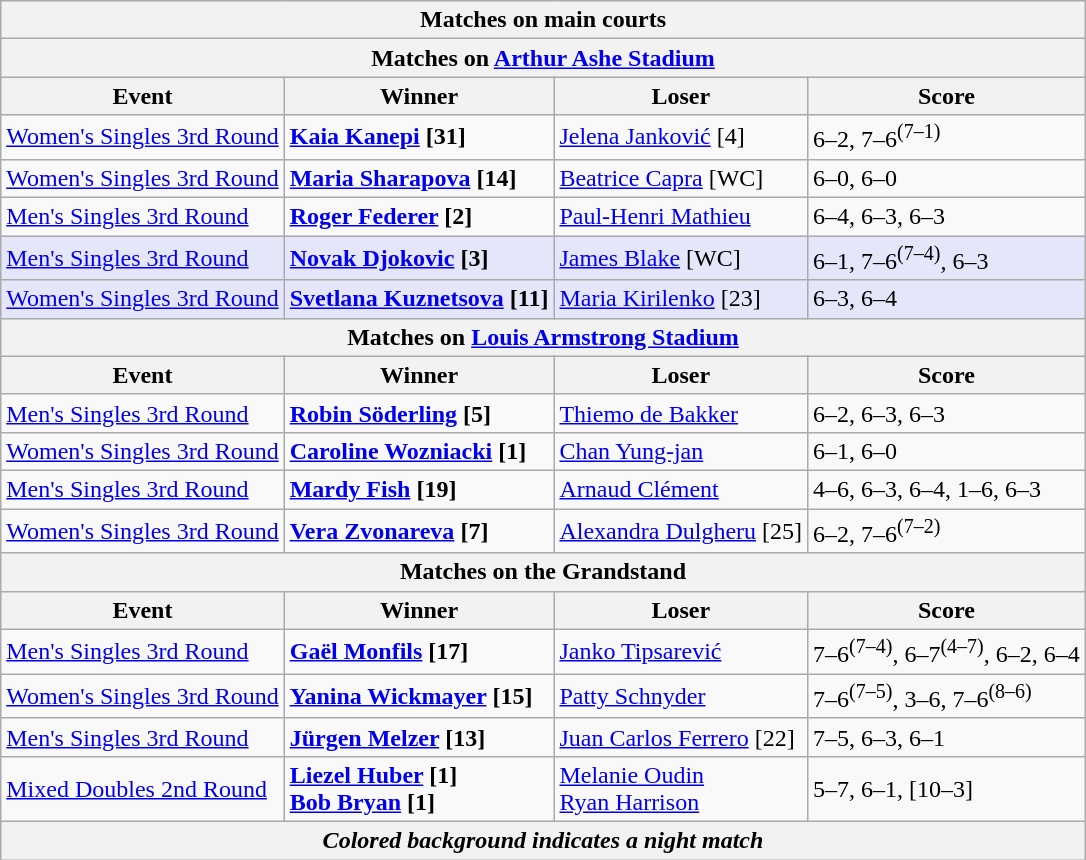<table class="wikitable collapsible uncollapsed" style=margin:auto>
<tr>
<th colspan=4 style=white-space:nowrap>Matches on main courts</th>
</tr>
<tr>
<th colspan=4>Matches on <a href='#'>Arthur Ashe Stadium</a></th>
</tr>
<tr>
<th>Event</th>
<th>Winner</th>
<th>Loser</th>
<th>Score</th>
</tr>
<tr>
<td><a href='#'>Women's Singles 3rd Round</a></td>
<td> <strong><a href='#'>Kaia Kanepi</a> [31]</strong></td>
<td> <a href='#'>Jelena Janković</a> [4]</td>
<td>6–2, 7–6<sup>(7–1)</sup></td>
</tr>
<tr>
<td><a href='#'>Women's Singles 3rd Round</a></td>
<td> <strong><a href='#'>Maria Sharapova</a> [14]</strong></td>
<td> <a href='#'>Beatrice Capra</a> [WC]</td>
<td>6–0, 6–0</td>
</tr>
<tr>
<td><a href='#'>Men's Singles 3rd Round</a></td>
<td> <strong><a href='#'>Roger Federer</a> [2]</strong></td>
<td> <a href='#'>Paul-Henri Mathieu</a></td>
<td>6–4, 6–3, 6–3</td>
</tr>
<tr bgcolor=lavender>
<td><a href='#'>Men's Singles 3rd Round</a></td>
<td> <strong><a href='#'>Novak Djokovic</a> [3]</strong></td>
<td> <a href='#'>James Blake</a> [WC]</td>
<td>6–1, 7–6<sup>(7–4)</sup>, 6–3</td>
</tr>
<tr bgcolor=lavender>
<td><a href='#'>Women's Singles 3rd Round</a></td>
<td> <strong><a href='#'>Svetlana Kuznetsova</a> [11]</strong></td>
<td> <a href='#'>Maria Kirilenko</a> [23]</td>
<td>6–3, 6–4</td>
</tr>
<tr>
<th colspan=4>Matches on <a href='#'>Louis Armstrong Stadium</a></th>
</tr>
<tr>
<th>Event</th>
<th>Winner</th>
<th>Loser</th>
<th>Score</th>
</tr>
<tr>
<td><a href='#'>Men's Singles 3rd Round</a></td>
<td> <strong><a href='#'>Robin Söderling</a> [5] </strong></td>
<td> <a href='#'>Thiemo de Bakker</a></td>
<td>6–2, 6–3, 6–3</td>
</tr>
<tr>
<td><a href='#'>Women's Singles 3rd Round</a></td>
<td> <strong><a href='#'>Caroline Wozniacki</a> [1] </strong></td>
<td> <a href='#'>Chan Yung-jan</a></td>
<td>6–1, 6–0</td>
</tr>
<tr>
<td><a href='#'>Men's Singles 3rd Round</a></td>
<td> <strong><a href='#'>Mardy Fish</a> [19]</strong></td>
<td> <a href='#'>Arnaud Clément</a></td>
<td>4–6, 6–3, 6–4, 1–6, 6–3</td>
</tr>
<tr>
<td><a href='#'>Women's Singles 3rd Round</a></td>
<td> <strong><a href='#'>Vera Zvonareva</a> [7]</strong></td>
<td> <a href='#'>Alexandra Dulgheru</a> [25]</td>
<td>6–2, 7–6<sup>(7–2)</sup></td>
</tr>
<tr>
<th colspan=4><strong>Matches on the Grandstand</strong></th>
</tr>
<tr>
<th>Event</th>
<th>Winner</th>
<th>Loser</th>
<th>Score</th>
</tr>
<tr>
<td><a href='#'>Men's Singles 3rd Round</a></td>
<td> <strong><a href='#'>Gaël Monfils</a> [17]</strong></td>
<td> <a href='#'>Janko Tipsarević</a></td>
<td>7–6<sup>(7–4)</sup>, 6–7<sup>(4–7)</sup>, 6–2, 6–4</td>
</tr>
<tr>
<td><a href='#'>Women's Singles 3rd Round</a></td>
<td> <strong><a href='#'>Yanina Wickmayer</a> [15]</strong></td>
<td> <a href='#'>Patty Schnyder</a></td>
<td>7–6<sup>(7–5)</sup>, 3–6, 7–6<sup>(8–6)</sup></td>
</tr>
<tr>
<td><a href='#'>Men's Singles 3rd Round</a></td>
<td> <strong><a href='#'>Jürgen Melzer</a> [13] </strong></td>
<td> <a href='#'>Juan Carlos Ferrero</a> [22]</td>
<td>7–5, 6–3, 6–1</td>
</tr>
<tr>
<td><a href='#'>Mixed Doubles 2nd Round</a></td>
<td> <strong><a href='#'>Liezel Huber</a> [1] <br>  <a href='#'>Bob Bryan</a> [1]</strong></td>
<td> <a href='#'>Melanie Oudin</a> <br>  <a href='#'>Ryan Harrison</a></td>
<td>5–7, 6–1, [10–3]</td>
</tr>
<tr>
<th colspan=4><em>Colored background indicates a night match</em></th>
</tr>
</table>
